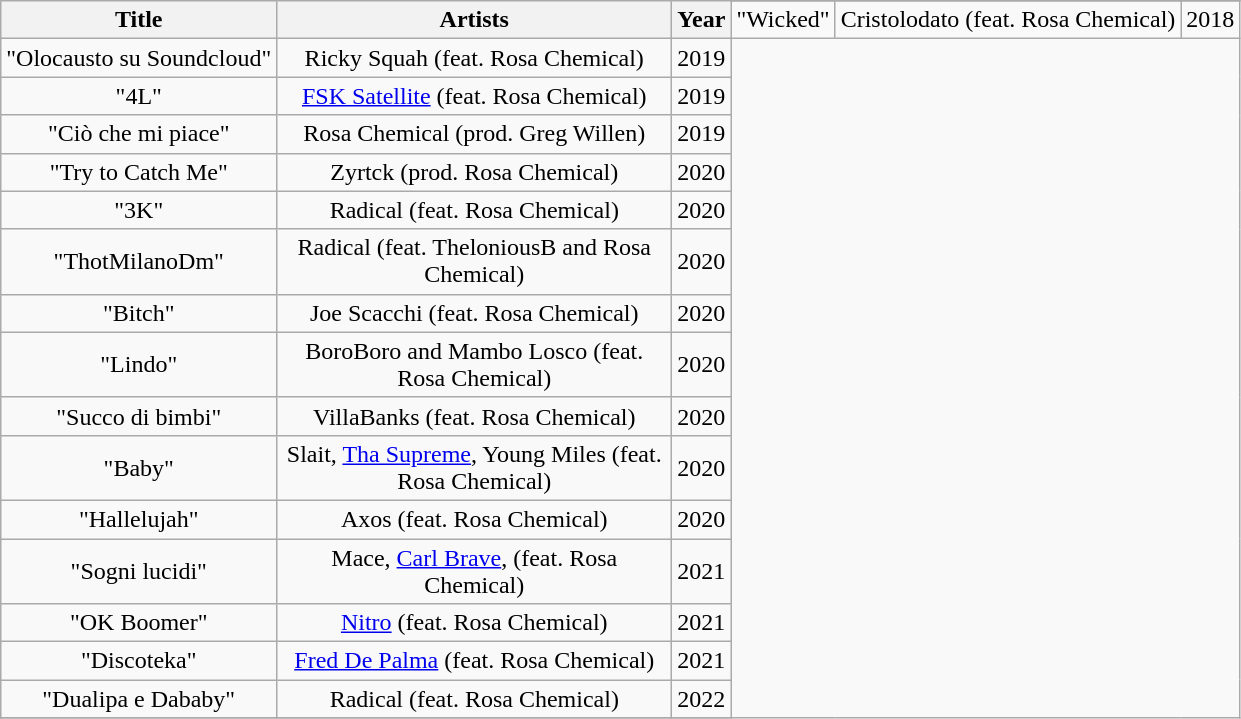<table class="wikitable sortable plainrowheaders" style="text-align:center;">
<tr>
<th rowspan="2" scope="col" style="width;16em;">Title</th>
<th rowspan="2" scope="col" style="width:16em;">Artists</th>
<th rowspan="2" scope="col" style="width:1em;">Year</th>
</tr>
<tr>
<td>"Wicked"</td>
<td>Cristolodato (feat. Rosa Chemical)</td>
<td>2018</td>
</tr>
<tr>
<td>"Olocausto su Soundcloud"</td>
<td>Ricky Squah (feat. Rosa Chemical)</td>
<td>2019</td>
</tr>
<tr>
<td>"4L"</td>
<td><a href='#'>FSK Satellite</a> (feat. Rosa Chemical)</td>
<td>2019</td>
</tr>
<tr>
<td>"Ciò che mi piace"</td>
<td>Rosa Chemical (prod. Greg Willen)</td>
<td>2019</td>
</tr>
<tr>
<td>"Try to Catch Me"</td>
<td>Zyrtck (prod. Rosa Chemical)</td>
<td>2020</td>
</tr>
<tr>
<td>"3K"</td>
<td>Radical (feat. Rosa Chemical)</td>
<td>2020</td>
</tr>
<tr>
<td>"ThotMilanoDm"</td>
<td>Radical (feat. TheloniousB and Rosa Chemical)</td>
<td>2020</td>
</tr>
<tr>
<td>"Bitch"</td>
<td>Joe Scacchi (feat. Rosa Chemical)</td>
<td>2020</td>
</tr>
<tr>
<td>"Lindo"</td>
<td>BoroBoro and Mambo Losco (feat. Rosa Chemical)</td>
<td>2020</td>
</tr>
<tr>
<td>"Succo di bimbi"</td>
<td>VillaBanks (feat. Rosa Chemical)</td>
<td>2020</td>
</tr>
<tr>
<td>"Baby"</td>
<td>Slait, <a href='#'>Tha Supreme</a>, Young Miles (feat. Rosa Chemical)</td>
<td>2020</td>
</tr>
<tr>
<td>"Hallelujah"</td>
<td>Axos (feat. Rosa Chemical)</td>
<td>2020</td>
</tr>
<tr>
<td>"Sogni lucidi"</td>
<td>Mace, <a href='#'>Carl Brave</a>, (feat. Rosa Chemical)</td>
<td>2021</td>
</tr>
<tr>
<td>"OK Boomer"</td>
<td><a href='#'>Nitro</a> (feat. Rosa Chemical)</td>
<td>2021</td>
</tr>
<tr>
<td>"Discoteka"</td>
<td><a href='#'>Fred De Palma</a> (feat. Rosa Chemical)</td>
<td>2021</td>
</tr>
<tr>
<td>"Dualipa e Dababy"</td>
<td>Radical (feat. Rosa Chemical)</td>
<td>2022</td>
</tr>
<tr>
</tr>
</table>
